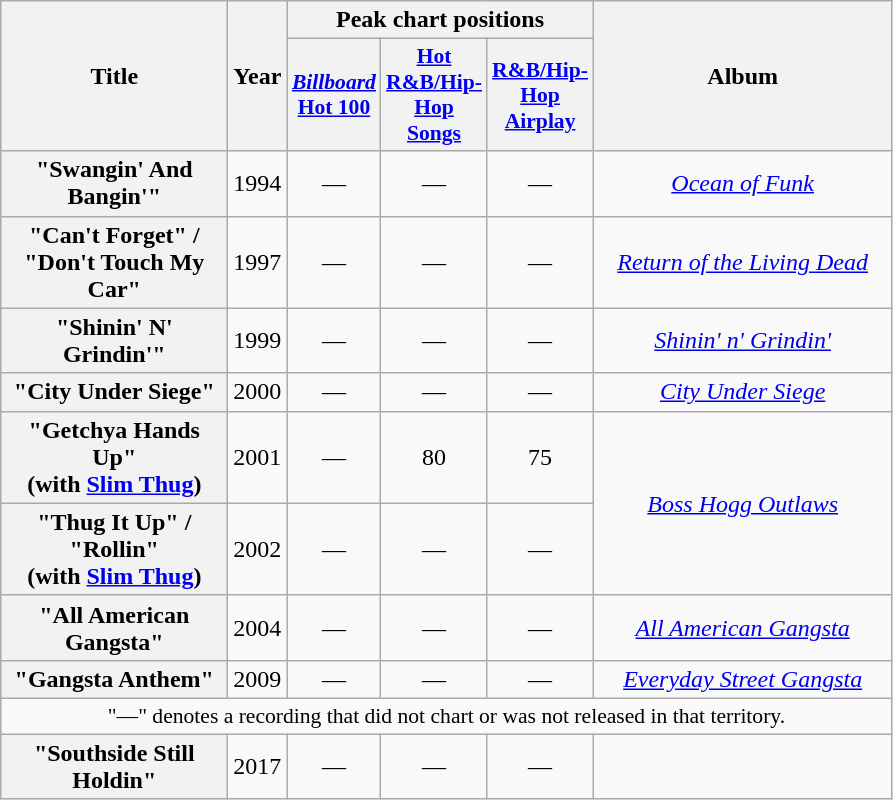<table class="wikitable plainrowheaders" style="text-align:center;">
<tr>
<th scope="col" rowspan="2" style="width:9em;">Title</th>
<th scope="col" rowspan="2" style="width:0.5em;">Year</th>
<th colspan="3" scope="col">Peak chart positions</th>
<th scope="col" rowspan="2" style="width:12em;">Album</th>
</tr>
<tr>
<th scope="col" style="width:2.9em;font-size:90%;"><a href='#'><em>Billboard</em> Hot 100</a><br></th>
<th scope="col" style="width:2.9em;font-size:90%;"><a href='#'>Hot R&B/Hip-Hop Songs</a><br></th>
<th scope="col" style="width:2.9em;font-size:90%;"><a href='#'>R&B/Hip-Hop Airplay</a><br></th>
</tr>
<tr>
<th scope="row">"Swangin' And Bangin'"</th>
<td>1994</td>
<td>—</td>
<td>—</td>
<td>—</td>
<td><em><a href='#'>Ocean of Funk</a></em></td>
</tr>
<tr>
<th scope="row">"Can't Forget" / "Don't Touch My Car"</th>
<td>1997</td>
<td>—</td>
<td>—</td>
<td>—</td>
<td><em><a href='#'>Return of the Living Dead</a></em></td>
</tr>
<tr>
<th scope="row">"Shinin' N' Grindin'"</th>
<td>1999</td>
<td>—</td>
<td>—</td>
<td>—</td>
<td><em><a href='#'>Shinin' n' Grindin'</a></em></td>
</tr>
<tr>
<th scope="row">"City Under Siege"</th>
<td>2000</td>
<td>—</td>
<td>—</td>
<td>—</td>
<td><em><a href='#'>City Under Siege</a></em></td>
</tr>
<tr>
<th scope="row">"Getchya Hands Up"<br><span>(with <a href='#'>Slim Thug</a>)</span></th>
<td>2001</td>
<td>—</td>
<td>80</td>
<td>75</td>
<td rowspan="2"><em><a href='#'>Boss Hogg Outlaws</a></em></td>
</tr>
<tr>
<th scope="row">"Thug It Up" / "Rollin"<br><span>(with <a href='#'>Slim Thug</a>)</span></th>
<td>2002</td>
<td>—</td>
<td>—</td>
<td>—</td>
</tr>
<tr>
<th scope="row">"All American Gangsta"</th>
<td>2004</td>
<td>—</td>
<td>—</td>
<td>—</td>
<td><em><a href='#'>All American Gangsta</a></em></td>
</tr>
<tr>
<th scope="row">"Gangsta Anthem"</th>
<td>2009</td>
<td>—</td>
<td>—</td>
<td>—</td>
<td><em><a href='#'>Everyday Street Gangsta</a></em></td>
</tr>
<tr>
<td colspan="6" style="font-size:90%">"—" denotes a recording that did not chart or was not released in that territory.</td>
</tr>
<tr>
<th scope="row">"Southside Still Holdin"</th>
<td>2017</td>
<td>—</td>
<td>—</td>
<td>—</td>
</tr>
</table>
